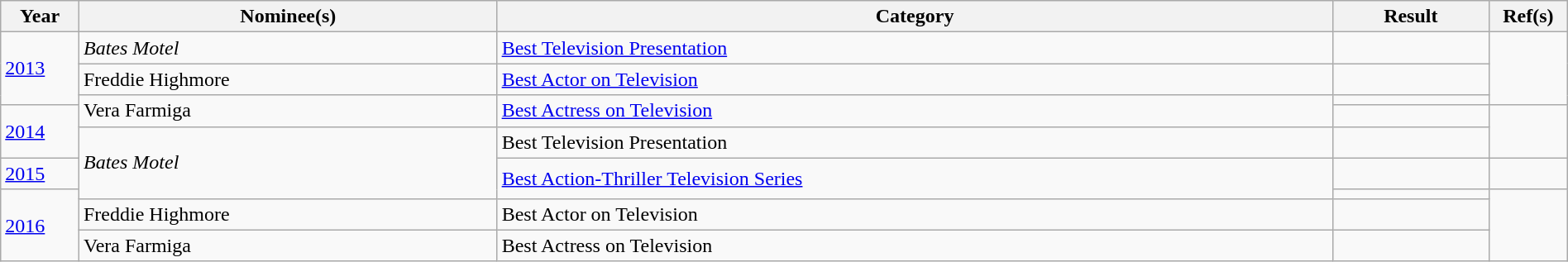<table class="wikitable" width=100%>
<tr>
<th width=5%>Year</th>
<th>Nominee(s)</th>
<th>Category</th>
<th width=10%>Result</th>
<th width=5%>Ref(s)</th>
</tr>
<tr>
<td rowspan=3><a href='#'>2013</a></td>
<td><em>Bates Motel</em></td>
<td><a href='#'>Best Television Presentation</a></td>
<td></td>
<td rowspan=3></td>
</tr>
<tr>
<td>Freddie Highmore</td>
<td><a href='#'>Best Actor on Television</a></td>
<td></td>
</tr>
<tr>
<td rowspan=2>Vera Farmiga</td>
<td rowspan=2><a href='#'>Best Actress on Television</a></td>
<td></td>
</tr>
<tr>
<td rowspan=2><a href='#'>2014</a></td>
<td></td>
<td rowspan=2></td>
</tr>
<tr>
<td rowspan=3><em>Bates Motel</em></td>
<td>Best Television Presentation</td>
<td></td>
</tr>
<tr>
<td><a href='#'>2015</a></td>
<td rowspan=2><a href='#'>Best Action-Thriller Television Series</a></td>
<td></td>
<td></td>
</tr>
<tr>
<td rowspan=3><a href='#'>2016</a></td>
<td></td>
<td rowspan=3></td>
</tr>
<tr>
<td>Freddie Highmore</td>
<td>Best Actor on Television</td>
<td></td>
</tr>
<tr>
<td>Vera Farmiga</td>
<td>Best Actress on Television</td>
<td></td>
</tr>
</table>
